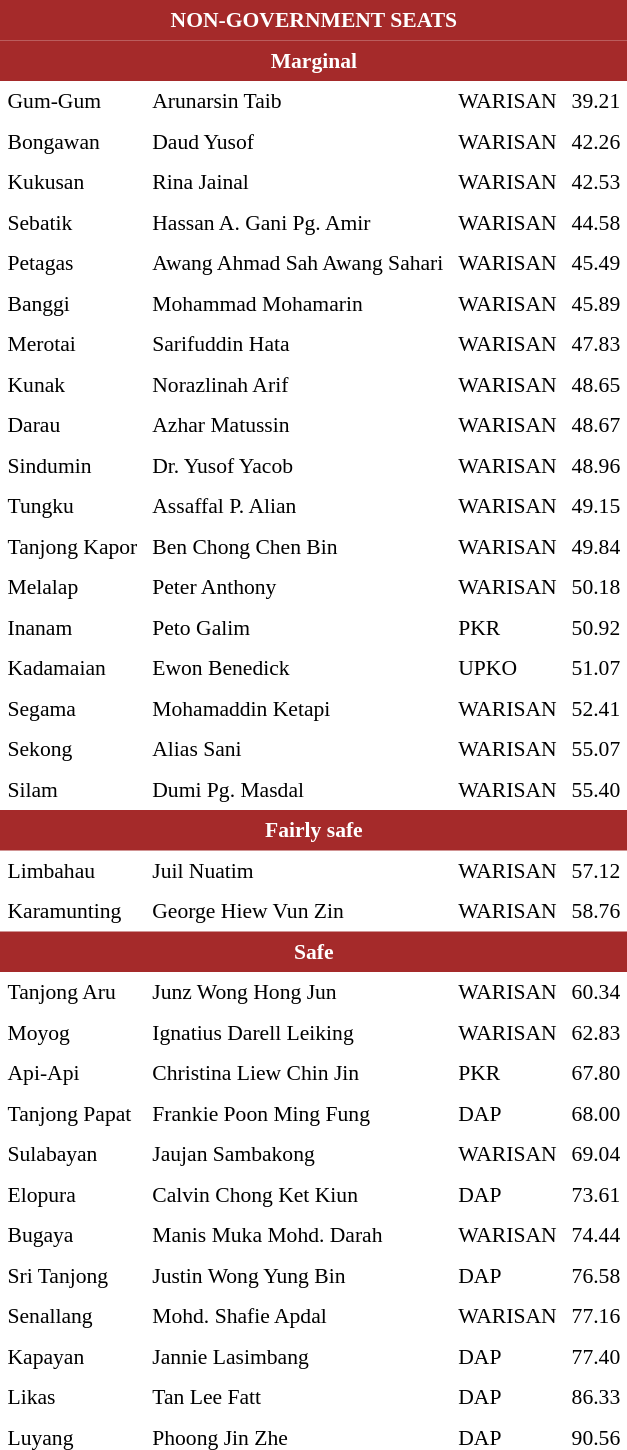<table class="toccolours mw-collapsible mw-collapsed" cellpadding="5" cellspacing="0" style="float:left; margin-right:.5em; margin-top:.4em; font-size:90%;">
<tr>
<td colspan="4"  style="text-align:center; background:brown;color:white;"><strong>NON-GOVERNMENT SEATS</strong></td>
</tr>
<tr>
<td colspan="4"  style="text-align:center; background:brown;color:white;"><strong>Marginal</strong></td>
</tr>
<tr>
<td>Gum-Gum</td>
<td>Arunarsin Taib</td>
<td>WARISAN</td>
<td style="text-align:center;">39.21</td>
</tr>
<tr>
<td>Bongawan</td>
<td>Daud Yusof</td>
<td>WARISAN</td>
<td style="text-align:center;">42.26</td>
</tr>
<tr>
<td>Kukusan</td>
<td>Rina Jainal</td>
<td>WARISAN</td>
<td style="text-align:center;">42.53</td>
</tr>
<tr>
<td>Sebatik</td>
<td>Hassan A. Gani Pg. Amir</td>
<td>WARISAN</td>
<td style="text-align:center;">44.58</td>
</tr>
<tr>
<td>Petagas</td>
<td>Awang Ahmad Sah Awang Sahari</td>
<td>WARISAN</td>
<td style="text-align:center;">45.49</td>
</tr>
<tr>
<td>Banggi</td>
<td>Mohammad Mohamarin</td>
<td>WARISAN</td>
<td style="text-align:center;">45.89</td>
</tr>
<tr>
<td>Merotai</td>
<td>Sarifuddin Hata</td>
<td>WARISAN</td>
<td style="text-align:center;">47.83</td>
</tr>
<tr>
<td>Kunak</td>
<td>Norazlinah Arif</td>
<td>WARISAN</td>
<td style="text-align:center;">48.65</td>
</tr>
<tr>
<td>Darau</td>
<td>Azhar Matussin</td>
<td>WARISAN</td>
<td style="text-align:center;">48.67</td>
</tr>
<tr>
<td>Sindumin</td>
<td>Dr. Yusof Yacob</td>
<td>WARISAN</td>
<td style="text-align:center;">48.96</td>
</tr>
<tr>
<td>Tungku</td>
<td>Assaffal P. Alian</td>
<td>WARISAN</td>
<td style="text-align:center;">49.15</td>
</tr>
<tr>
<td>Tanjong Kapor</td>
<td>Ben Chong Chen Bin</td>
<td>WARISAN</td>
<td style="text-align:center;">49.84</td>
</tr>
<tr>
<td>Melalap</td>
<td>Peter Anthony</td>
<td>WARISAN</td>
<td style="text-align:center;">50.18</td>
</tr>
<tr>
<td>Inanam</td>
<td>Peto Galim</td>
<td>PKR</td>
<td style="text-align:center;">50.92</td>
</tr>
<tr>
<td>Kadamaian</td>
<td>Ewon Benedick</td>
<td>UPKO</td>
<td style="text-align:center;">51.07</td>
</tr>
<tr>
<td>Segama</td>
<td>Mohamaddin Ketapi</td>
<td>WARISAN</td>
<td style="text-align:center;">52.41</td>
</tr>
<tr>
<td>Sekong</td>
<td>Alias Sani</td>
<td>WARISAN</td>
<td style="text-align:center;">55.07</td>
</tr>
<tr>
<td>Silam</td>
<td>Dumi Pg. Masdal</td>
<td>WARISAN</td>
<td style="text-align:center;">55.40</td>
</tr>
<tr>
<td colspan="4"  style="text-align:center; background:brown;color:white;"><strong>Fairly safe</strong></td>
</tr>
<tr>
<td>Limbahau</td>
<td>Juil Nuatim</td>
<td>WARISAN</td>
<td style="text-align:center;">57.12</td>
</tr>
<tr>
<td>Karamunting</td>
<td>George Hiew Vun Zin</td>
<td>WARISAN</td>
<td style="text-align:center;">58.76</td>
</tr>
<tr>
<td colspan="4"  style="text-align:center; background:brown;color:white;"><strong>Safe</strong></td>
</tr>
<tr>
<td>Tanjong Aru</td>
<td>Junz Wong Hong Jun</td>
<td>WARISAN</td>
<td style="text-align:center;">60.34</td>
</tr>
<tr>
<td>Moyog</td>
<td>Ignatius Darell Leiking</td>
<td>WARISAN</td>
<td style="text-align:center;">62.83</td>
</tr>
<tr>
<td>Api-Api</td>
<td>Christina Liew Chin Jin</td>
<td>PKR</td>
<td style="text-align:center;">67.80</td>
</tr>
<tr>
<td>Tanjong Papat</td>
<td>Frankie Poon Ming Fung</td>
<td>DAP</td>
<td style="text-align:center;">68.00</td>
</tr>
<tr>
<td>Sulabayan</td>
<td>Jaujan Sambakong</td>
<td>WARISAN</td>
<td style="text-align:center;">69.04</td>
</tr>
<tr>
<td>Elopura</td>
<td>Calvin Chong Ket Kiun</td>
<td>DAP</td>
<td style="text-align:center;">73.61</td>
</tr>
<tr>
<td>Bugaya</td>
<td>Manis Muka Mohd. Darah</td>
<td>WARISAN</td>
<td style="text-align:center;">74.44</td>
</tr>
<tr>
<td>Sri Tanjong</td>
<td>Justin Wong Yung Bin</td>
<td>DAP</td>
<td style="text-align:center;">76.58</td>
</tr>
<tr>
<td>Senallang</td>
<td>Mohd. Shafie Apdal</td>
<td>WARISAN</td>
<td style="text-align:center;">77.16</td>
</tr>
<tr>
<td>Kapayan</td>
<td>Jannie Lasimbang</td>
<td>DAP</td>
<td style="text-align:center;">77.40</td>
</tr>
<tr>
<td>Likas</td>
<td>Tan Lee Fatt</td>
<td>DAP</td>
<td style="text-align:center;">86.33</td>
</tr>
<tr>
<td>Luyang</td>
<td>Phoong Jin Zhe</td>
<td>DAP</td>
<td style="text-align:center;">90.56</td>
</tr>
</table>
